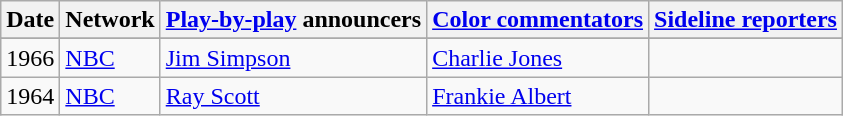<table class="wikitable">
<tr>
<th>Date</th>
<th>Network</th>
<th><a href='#'>Play-by-play</a> announcers</th>
<th><a href='#'>Color commentators</a></th>
<th><a href='#'>Sideline reporters</a></th>
</tr>
<tr>
</tr>
<tr>
<td>1966</td>
<td><a href='#'>NBC</a></td>
<td><a href='#'>Jim Simpson</a></td>
<td><a href='#'>Charlie Jones</a></td>
<td></td>
</tr>
<tr>
<td>1964</td>
<td><a href='#'>NBC</a></td>
<td><a href='#'>Ray Scott</a></td>
<td><a href='#'>Frankie Albert</a></td>
<td></td>
</tr>
</table>
